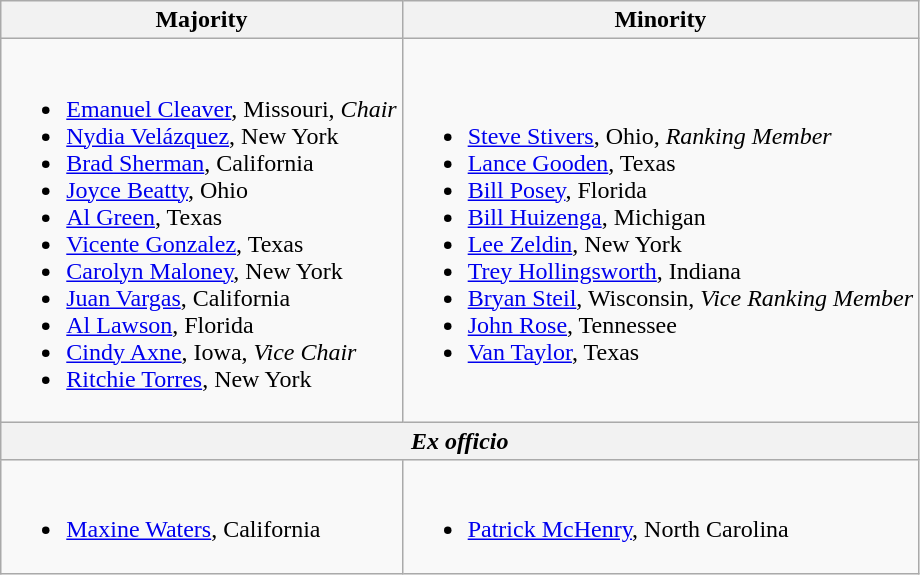<table class=wikitable>
<tr>
<th>Majority</th>
<th>Minority</th>
</tr>
<tr>
<td><br><ul><li><a href='#'>Emanuel Cleaver</a>, Missouri, <em>Chair</em></li><li><a href='#'>Nydia Velázquez</a>, New York</li><li><a href='#'>Brad Sherman</a>, California</li><li><a href='#'>Joyce Beatty</a>, Ohio</li><li><a href='#'>Al Green</a>, Texas</li><li><a href='#'>Vicente Gonzalez</a>, Texas</li><li><a href='#'>Carolyn Maloney</a>, New York</li><li><a href='#'>Juan Vargas</a>, California</li><li><a href='#'>Al Lawson</a>, Florida</li><li><a href='#'>Cindy Axne</a>, Iowa, <em>Vice Chair</em></li><li><a href='#'>Ritchie Torres</a>, New York</li></ul></td>
<td><br><ul><li><a href='#'>Steve Stivers</a>, Ohio, <em>Ranking Member</em></li><li><a href='#'>Lance Gooden</a>, Texas</li><li><a href='#'>Bill Posey</a>, Florida</li><li><a href='#'>Bill Huizenga</a>, Michigan</li><li><a href='#'>Lee Zeldin</a>, New York</li><li><a href='#'>Trey Hollingsworth</a>, Indiana</li><li><a href='#'>Bryan Steil</a>, Wisconsin, <em>Vice Ranking Member</em></li><li><a href='#'>John Rose</a>, Tennessee</li><li><a href='#'>Van Taylor</a>, Texas</li></ul></td>
</tr>
<tr>
<th colspan=2><em>Ex officio</em></th>
</tr>
<tr>
<td><br><ul><li><a href='#'>Maxine Waters</a>, California</li></ul></td>
<td><br><ul><li><a href='#'>Patrick McHenry</a>, North Carolina</li></ul></td>
</tr>
</table>
